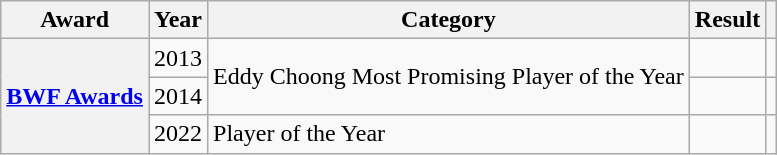<table class="wikitable plainrowheaders sortable">
<tr>
<th scope="col">Award</th>
<th scope="col">Year</th>
<th scope="col">Category</th>
<th scope="col">Result</th>
<th scope="col" class="unsortable"></th>
</tr>
<tr>
<th rowspan="3" scope="row"><a href='#'>BWF Awards</a></th>
<td>2013</td>
<td rowspan=2>Eddy Choong Most Promising Player of the Year</td>
<td></td>
<td></td>
</tr>
<tr>
<td>2014</td>
<td></td>
<td></td>
</tr>
<tr>
<td>2022</td>
<td>Player of the Year</td>
<td></td>
<td></td>
</tr>
</table>
